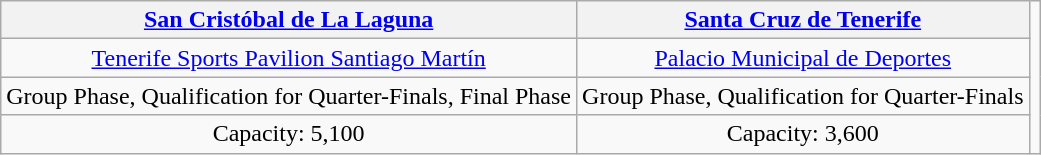<table class="wikitable" style="text-align:center;">
<tr>
<th><a href='#'>San Cristóbal de La Laguna</a></th>
<th><a href='#'>Santa Cruz de Tenerife</a></th>
<td rowspan="4"><br></td>
</tr>
<tr>
<td><a href='#'>Tenerife Sports Pavilion Santiago Martín</a></td>
<td><a href='#'>Palacio Municipal de Deportes</a></td>
</tr>
<tr>
<td>Group Phase, Qualification for Quarter-Finals, Final Phase</td>
<td>Group Phase, Qualification for Quarter-Finals</td>
</tr>
<tr>
<td>Capacity: 5,100</td>
<td>Capacity: 3,600</td>
</tr>
</table>
